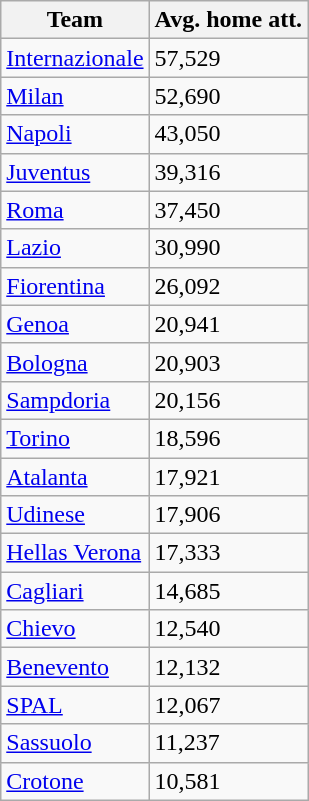<table class="wikitable sortable">
<tr>
<th>Team</th>
<th>Avg. home att.</th>
</tr>
<tr>
<td><a href='#'>Internazionale</a></td>
<td>57,529</td>
</tr>
<tr>
<td><a href='#'>Milan</a></td>
<td>52,690</td>
</tr>
<tr>
<td><a href='#'>Napoli</a></td>
<td>43,050</td>
</tr>
<tr>
<td><a href='#'>Juventus</a></td>
<td>39,316</td>
</tr>
<tr>
<td><a href='#'>Roma</a></td>
<td>37,450</td>
</tr>
<tr>
<td><a href='#'>Lazio</a></td>
<td>30,990</td>
</tr>
<tr>
<td><a href='#'>Fiorentina</a></td>
<td>26,092</td>
</tr>
<tr>
<td><a href='#'>Genoa</a></td>
<td>20,941</td>
</tr>
<tr>
<td><a href='#'>Bologna</a></td>
<td>20,903</td>
</tr>
<tr>
<td><a href='#'>Sampdoria</a></td>
<td>20,156</td>
</tr>
<tr>
<td><a href='#'>Torino</a></td>
<td>18,596</td>
</tr>
<tr>
<td><a href='#'>Atalanta</a></td>
<td>17,921</td>
</tr>
<tr>
<td><a href='#'>Udinese</a></td>
<td>17,906</td>
</tr>
<tr>
<td><a href='#'>Hellas Verona</a></td>
<td>17,333</td>
</tr>
<tr>
<td><a href='#'>Cagliari</a></td>
<td>14,685</td>
</tr>
<tr>
<td><a href='#'>Chievo</a></td>
<td>12,540</td>
</tr>
<tr>
<td><a href='#'>Benevento</a></td>
<td>12,132</td>
</tr>
<tr>
<td><a href='#'>SPAL</a></td>
<td>12,067</td>
</tr>
<tr>
<td><a href='#'>Sassuolo</a></td>
<td>11,237</td>
</tr>
<tr>
<td><a href='#'>Crotone</a></td>
<td>10,581</td>
</tr>
</table>
